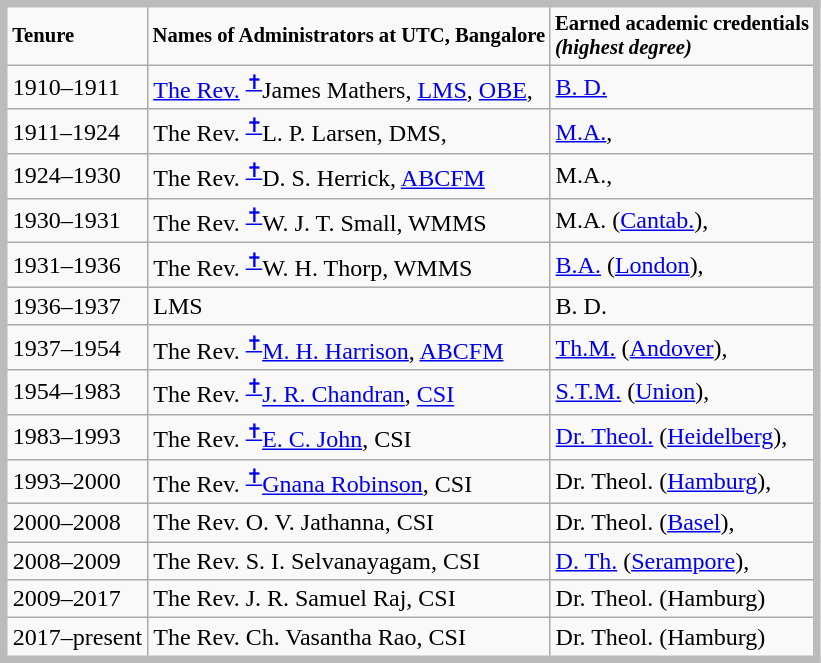<table class="wikitable" style="border: 5px solid #BBB; margin: .96em 0 0 .9em;">
<tr style="font-size: 86%;">
<td><strong>Tenure</strong></td>
<td><strong>Names of Administrators at UTC, Bangalore</strong></td>
<td><strong>Earned academic credentials<br><em>(highest degree)<strong><em></td>
</tr>
<tr>
<td>1910–1911</td>
<td><a href='#'>The Rev.</a> <sup><a href='#'>✝</a></sup>James Mathers, <a href='#'>LMS</a>, <a href='#'>OBE</a>,</td>
<td><a href='#'>B. D.</a></td>
</tr>
<tr>
<td>1911–1924</td>
<td>The Rev. <sup><a href='#'>✝</a></sup>L. P. Larsen, DMS,</td>
<td><a href='#'>M.A.</a>,</td>
</tr>
<tr>
<td>1924–1930</td>
<td>The Rev. <sup><a href='#'>✝</a></sup>D. S. Herrick, <a href='#'>ABCFM</a></td>
<td>M.A.,</td>
</tr>
<tr>
<td>1930–1931</td>
<td>The Rev. <sup><a href='#'>✝</a></sup>W. J. T. Small, WMMS</td>
<td>M.A. (<a href='#'>Cantab.</a>),</td>
</tr>
<tr>
<td>1931–1936</td>
<td>The Rev. <sup><a href='#'>✝</a></sup>W. H. Thorp, WMMS</td>
<td><a href='#'>B.A.</a> (<a href='#'>London</a>),</td>
</tr>
<tr>
<td>1936–1937</td>
<td The Rev. >LMS</td>
<td>B. D.</td>
</tr>
<tr>
<td>1937–1954</td>
<td>The Rev. <sup><a href='#'>✝</a></sup><a href='#'>M. H. Harrison</a>, <a href='#'>ABCFM</a></td>
<td><a href='#'>Th.M.</a> (<a href='#'>Andover</a>),</td>
</tr>
<tr>
<td>1954–1983</td>
<td>The Rev. <sup><a href='#'>✝</a></sup><a href='#'>J. R. Chandran</a>, <a href='#'>CSI</a></td>
<td><a href='#'>S.T.M.</a> (<a href='#'>Union</a>),</td>
</tr>
<tr>
<td>1983–1993</td>
<td>The Rev. <sup><a href='#'>✝</a></sup><a href='#'>E. C. John</a>, CSI</td>
<td><a href='#'>Dr. Theol.</a> (<a href='#'>Heidelberg</a>),</td>
</tr>
<tr>
<td>1993–2000</td>
<td>The Rev. <sup><a href='#'>✝</a></sup><a href='#'>Gnana Robinson</a>, CSI</td>
<td>Dr. Theol. (<a href='#'>Hamburg</a>),</td>
</tr>
<tr>
<td>2000–2008</td>
<td>The Rev. O. V. Jathanna, CSI</td>
<td>Dr. Theol. (<a href='#'>Basel</a>),</td>
</tr>
<tr>
<td>2008–2009</td>
<td>The Rev. S. I. Selvanayagam, CSI</td>
<td><a href='#'>D. Th.</a> (<a href='#'>Serampore</a>),</td>
</tr>
<tr>
<td>2009–2017</td>
<td>The Rev. J. R. Samuel Raj, CSI</td>
<td>Dr. Theol. (Hamburg)</td>
</tr>
<tr>
<td>2017–</em>present<em></td>
<td>The Rev. Ch. Vasantha Rao, CSI</td>
<td>Dr. Theol. (Hamburg)</td>
</tr>
</table>
